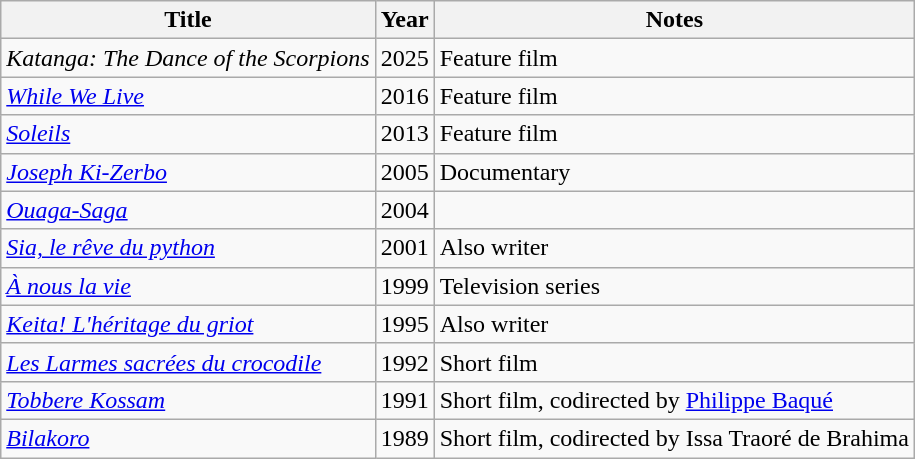<table class=wikitable>
<tr>
<th>Title</th>
<th>Year</th>
<th>Notes</th>
</tr>
<tr>
<td><em>Katanga: The Dance of the Scorpions</em></td>
<td>2025</td>
<td>Feature film</td>
</tr>
<tr>
<td><em><a href='#'>While We Live</a></em></td>
<td>2016</td>
<td>Feature film</td>
</tr>
<tr>
<td><em><a href='#'>Soleils</a></em></td>
<td>2013</td>
<td>Feature film</td>
</tr>
<tr>
<td><em><a href='#'>Joseph Ki-Zerbo</a></em></td>
<td>2005</td>
<td>Documentary</td>
</tr>
<tr>
<td><em><a href='#'>Ouaga-Saga</a></em></td>
<td>2004</td>
<td></td>
</tr>
<tr>
<td><em><a href='#'>Sia, le rêve du python</a></em></td>
<td>2001</td>
<td>Also writer</td>
</tr>
<tr>
<td><em><a href='#'>À nous la vie</a></em></td>
<td>1999</td>
<td>Television series</td>
</tr>
<tr>
<td><em><a href='#'>Keita! L'héritage du griot</a></em></td>
<td>1995</td>
<td>Also writer</td>
</tr>
<tr>
<td><em><a href='#'>Les Larmes sacrées du crocodile</a></em></td>
<td>1992</td>
<td>Short film</td>
</tr>
<tr>
<td><em><a href='#'>Tobbere Kossam</a></em></td>
<td>1991</td>
<td>Short film, codirected by <a href='#'>Philippe Baqué</a></td>
</tr>
<tr>
<td><em><a href='#'>Bilakoro</a></em></td>
<td>1989</td>
<td>Short film, codirected by Issa Traoré de Brahima</td>
</tr>
</table>
